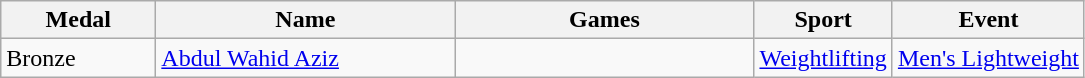<table class="wikitable sortable">
<tr>
<th style="width:6em">Medal</th>
<th style="width:12em">Name</th>
<th style="width:12em">Games</th>
<th>Sport</th>
<th>Event</th>
</tr>
<tr>
<td> Bronze</td>
<td><a href='#'>Abdul Wahid Aziz</a></td>
<td></td>
<td> <a href='#'>Weightlifting</a></td>
<td><a href='#'>Men's Lightweight</a></td>
</tr>
</table>
